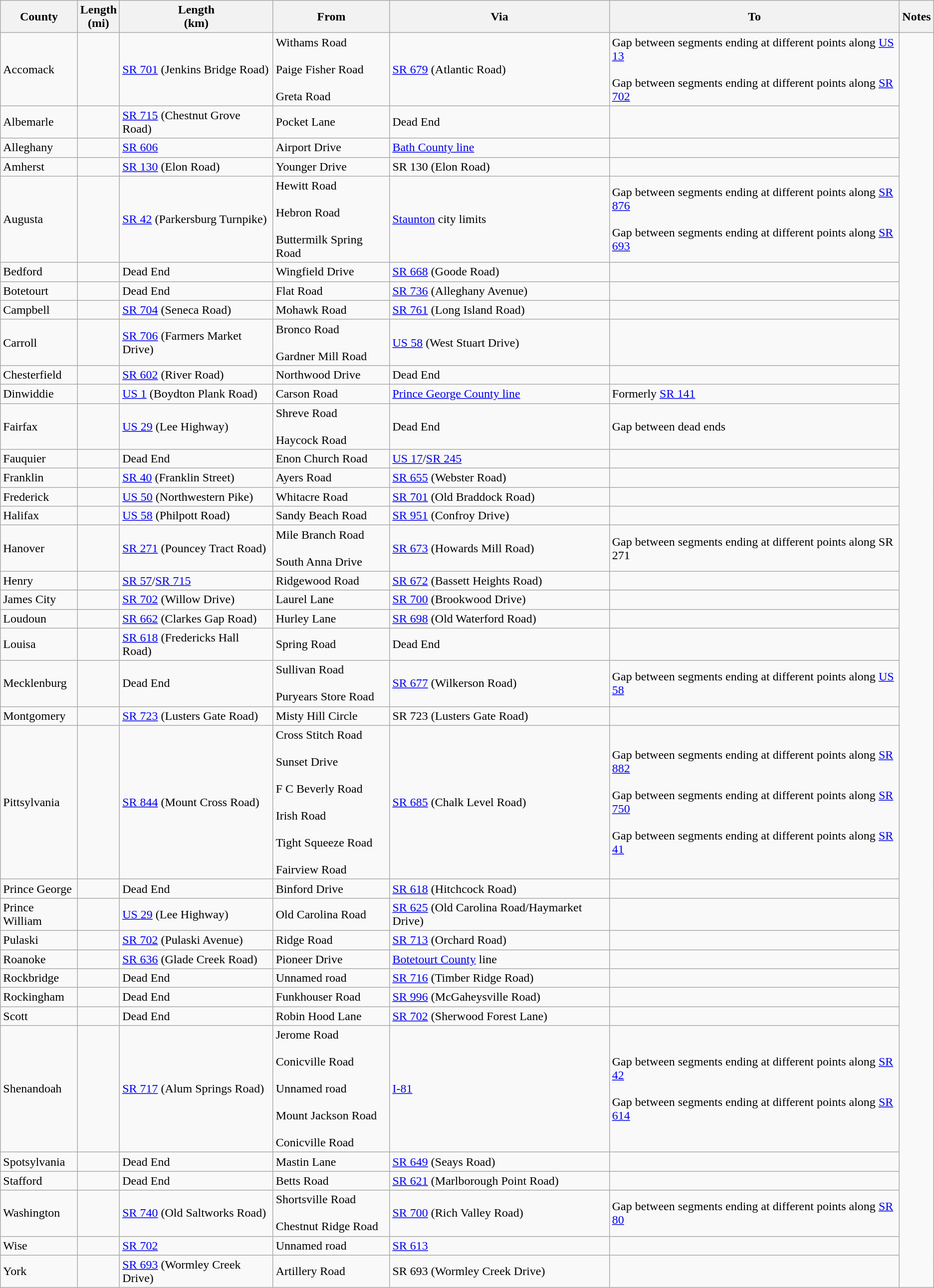<table class="wikitable sortable">
<tr>
<th>County</th>
<th>Length<br>(mi)</th>
<th>Length<br>(km)</th>
<th class="unsortable">From</th>
<th class="unsortable">Via</th>
<th class="unsortable">To</th>
<th class="unsortable">Notes</th>
</tr>
<tr>
<td id="Accomack">Accomack</td>
<td></td>
<td><a href='#'>SR 701</a> (Jenkins Bridge Road)</td>
<td>Withams Road<br><br>Paige Fisher Road<br><br>Greta Road</td>
<td><a href='#'>SR 679</a> (Atlantic Road)</td>
<td>Gap between segments ending at different points along <a href='#'>US 13</a><br><br>Gap between segments ending at different points along <a href='#'>SR 702</a></td>
</tr>
<tr>
<td id="Albemarle">Albemarle</td>
<td></td>
<td><a href='#'>SR 715</a> (Chestnut Grove Road)</td>
<td>Pocket Lane</td>
<td>Dead End</td>
<td></td>
</tr>
<tr>
<td id="Alleghany">Alleghany</td>
<td></td>
<td><a href='#'>SR 606</a></td>
<td>Airport Drive</td>
<td><a href='#'>Bath County line</a></td>
<td><br></td>
</tr>
<tr>
<td id="Amherst">Amherst</td>
<td></td>
<td><a href='#'>SR 130</a> (Elon Road)</td>
<td>Younger Drive</td>
<td>SR 130 (Elon Road)</td>
<td><br>
</td>
</tr>
<tr>
<td id="Augusta">Augusta</td>
<td></td>
<td><a href='#'>SR 42</a> (Parkersburg Turnpike)</td>
<td>Hewitt Road<br><br>Hebron Road<br><br>Buttermilk Spring Road</td>
<td><a href='#'>Staunton</a> city limits</td>
<td>Gap between segments ending at different points along <a href='#'>SR 876</a><br><br>Gap between segments ending at different points along <a href='#'>SR 693</a><br></td>
</tr>
<tr>
<td id="Bedford">Bedford</td>
<td></td>
<td>Dead End</td>
<td>Wingfield Drive</td>
<td><a href='#'>SR 668</a> (Goode Road)</td>
<td><br></td>
</tr>
<tr>
<td id="Botetourt">Botetourt</td>
<td></td>
<td>Dead End</td>
<td>Flat Road</td>
<td><a href='#'>SR 736</a> (Alleghany Avenue)</td>
<td><br>

</td>
</tr>
<tr>
<td id="Campbell">Campbell</td>
<td></td>
<td><a href='#'>SR 704</a> (Seneca Road)</td>
<td>Mohawk Road</td>
<td><a href='#'>SR 761</a> (Long Island Road)</td>
<td><br></td>
</tr>
<tr>
<td id="Carroll">Carroll</td>
<td></td>
<td><a href='#'>SR 706</a> (Farmers Market Drive)</td>
<td>Bronco Road<br><br>Gardner Mill Road</td>
<td><a href='#'>US 58</a> (West Stuart Drive)</td>
<td><br>
</td>
</tr>
<tr>
<td id="Chesterfield">Chesterfield</td>
<td></td>
<td><a href='#'>SR 602</a> (River Road)</td>
<td>Northwood Drive</td>
<td>Dead End</td>
<td><br>



</td>
</tr>
<tr>
<td id="Dinwiddie">Dinwiddie</td>
<td></td>
<td><a href='#'>US 1</a> (Boydton Plank Road)</td>
<td>Carson Road</td>
<td><a href='#'>Prince George County line</a></td>
<td>Formerly <a href='#'>SR 141</a><br></td>
</tr>
<tr>
<td id="Fairfax">Fairfax</td>
<td></td>
<td><a href='#'>US 29</a> (Lee Highway)</td>
<td>Shreve Road<br><br>Haycock Road</td>
<td>Dead End</td>
<td>Gap between dead ends</td>
</tr>
<tr>
<td id="Fauquier">Fauquier</td>
<td></td>
<td>Dead End</td>
<td>Enon Church Road</td>
<td><a href='#'>US 17</a>/<a href='#'>SR 245</a></td>
<td><br>
</td>
</tr>
<tr>
<td id="Franklin">Franklin</td>
<td></td>
<td><a href='#'>SR 40</a> (Franklin Street)</td>
<td>Ayers Road</td>
<td><a href='#'>SR 655</a> (Webster Road)</td>
<td></td>
</tr>
<tr>
<td id="Frederick">Frederick</td>
<td></td>
<td><a href='#'>US 50</a> (Northwestern Pike)</td>
<td>Whitacre Road</td>
<td><a href='#'>SR 701</a> (Old Braddock Road)</td>
<td><br>




</td>
</tr>
<tr>
<td id="Halifax">Halifax</td>
<td></td>
<td><a href='#'>US 58</a> (Philpott Road)</td>
<td>Sandy Beach Road</td>
<td><a href='#'>SR 951</a> (Confroy Drive)</td>
<td></td>
</tr>
<tr>
<td id="Hanover">Hanover</td>
<td></td>
<td><a href='#'>SR 271</a> (Pouncey Tract Road)</td>
<td>Mile Branch Road<br><br>South Anna Drive</td>
<td><a href='#'>SR 673</a> (Howards Mill Road)</td>
<td>Gap between segments ending at different points along SR 271<br></td>
</tr>
<tr>
<td id="Henry">Henry</td>
<td></td>
<td><a href='#'>SR 57</a>/<a href='#'>SR 715</a></td>
<td>Ridgewood Road</td>
<td><a href='#'>SR 672</a> (Bassett Heights Road)</td>
<td><br>
</td>
</tr>
<tr>
<td id="James City">James City</td>
<td></td>
<td><a href='#'>SR 702</a> (Willow Drive)</td>
<td>Laurel Lane</td>
<td><a href='#'>SR 700</a> (Brookwood Drive)</td>
<td><br>



</td>
</tr>
<tr>
<td id="Loudoun">Loudoun</td>
<td></td>
<td><a href='#'>SR 662</a> (Clarkes Gap Road)</td>
<td>Hurley Lane</td>
<td><a href='#'>SR 698</a> (Old Waterford Road)</td>
<td></td>
</tr>
<tr>
<td id="Louisa">Louisa</td>
<td></td>
<td><a href='#'>SR 618</a> (Fredericks Hall Road)</td>
<td>Spring Road</td>
<td>Dead End</td>
<td><br>

</td>
</tr>
<tr>
<td id="Mecklenburg">Mecklenburg</td>
<td></td>
<td>Dead End</td>
<td>Sullivan Road<br><br>Puryears Store Road</td>
<td><a href='#'>SR 677</a> (Wilkerson Road)</td>
<td>Gap between segments ending at different points along <a href='#'>US 58</a><br></td>
</tr>
<tr>
<td id="Montgomery">Montgomery</td>
<td></td>
<td><a href='#'>SR 723</a> (Lusters Gate Road)</td>
<td>Misty Hill Circle</td>
<td>SR 723 (Lusters Gate Road)</td>
<td><br>






</td>
</tr>
<tr>
<td id="Pittsylvania">Pittsylvania</td>
<td></td>
<td><a href='#'>SR 844</a> (Mount Cross Road)</td>
<td>Cross Stitch Road<br><br>Sunset Drive<br><br>F C Beverly Road<br><br>Irish Road<br><br>Tight Squeeze Road<br><br>Fairview Road</td>
<td><a href='#'>SR 685</a> (Chalk Level Road)</td>
<td>Gap between segments ending at different points along <a href='#'>SR 882</a><br><br>Gap between segments ending at different points along <a href='#'>SR 750</a><br><br>Gap between segments ending at different points along <a href='#'>SR 41</a><br>
</td>
</tr>
<tr>
<td id="Prince George">Prince George</td>
<td></td>
<td>Dead End</td>
<td>Binford Drive</td>
<td><a href='#'>SR 618</a> (Hitchcock Road)</td>
<td></td>
</tr>
<tr>
<td id="Prince William">Prince William</td>
<td></td>
<td><a href='#'>US 29</a> (Lee Highway)</td>
<td>Old Carolina Road</td>
<td><a href='#'>SR 625</a> (Old Carolina Road/Haymarket Drive)</td>
<td></td>
</tr>
<tr>
<td id="Pulaski">Pulaski</td>
<td></td>
<td><a href='#'>SR 702</a> (Pulaski Avenue)</td>
<td>Ridge Road</td>
<td><a href='#'>SR 713</a> (Orchard Road)</td>
<td><br>
</td>
</tr>
<tr>
<td id="Roanoke">Roanoke</td>
<td></td>
<td><a href='#'>SR 636</a> (Glade Creek Road)</td>
<td>Pioneer Drive</td>
<td><a href='#'>Botetourt County</a> line</td>
<td></td>
</tr>
<tr>
<td id="Rockbridge">Rockbridge</td>
<td></td>
<td>Dead End</td>
<td>Unnamed road</td>
<td><a href='#'>SR 716</a> (Timber Ridge Road)</td>
<td></td>
</tr>
<tr>
<td id="Rockingham">Rockingham</td>
<td></td>
<td>Dead End</td>
<td>Funkhouser Road</td>
<td><a href='#'>SR 996</a> (McGaheysville Road)</td>
<td><br></td>
</tr>
<tr>
<td id="Scott">Scott</td>
<td></td>
<td>Dead End</td>
<td>Robin Hood Lane</td>
<td><a href='#'>SR 702</a> (Sherwood Forest Lane)</td>
<td></td>
</tr>
<tr>
<td id="Shenandoah">Shenandoah</td>
<td></td>
<td><a href='#'>SR 717</a> (Alum Springs Road)</td>
<td>Jerome Road<br><br>Conicville Road<br><br>Unnamed road<br><br>Mount Jackson Road<br><br>Conicville Road</td>
<td><a href='#'>I-81</a></td>
<td>Gap between segments ending at different points along <a href='#'>SR 42</a><br><br>Gap between segments ending at different points along <a href='#'>SR 614</a><br>
</td>
</tr>
<tr>
<td id="Spotsylvania">Spotsylvania</td>
<td></td>
<td>Dead End</td>
<td>Mastin Lane</td>
<td><a href='#'>SR 649</a> (Seays Road)</td>
<td></td>
</tr>
<tr>
<td id="Stafford">Stafford</td>
<td></td>
<td>Dead End</td>
<td>Betts Road</td>
<td><a href='#'>SR 621</a> (Marlborough Point Road)</td>
<td><br>


</td>
</tr>
<tr>
<td id="Washington">Washington</td>
<td></td>
<td><a href='#'>SR 740</a> (Old Saltworks Road)</td>
<td>Shortsville Road<br><br>Chestnut Ridge Road</td>
<td><a href='#'>SR 700</a> (Rich Valley Road)</td>
<td>Gap between segments ending at different points along <a href='#'>SR 80</a><br></td>
</tr>
<tr>
<td id="Wise">Wise</td>
<td></td>
<td><a href='#'>SR 702</a></td>
<td>Unnamed road</td>
<td><a href='#'>SR 613</a></td>
<td><br></td>
</tr>
<tr>
<td id="York">York</td>
<td></td>
<td><a href='#'>SR 693</a> (Wormley Creek Drive)</td>
<td>Artillery Road</td>
<td>SR 693 (Wormley Creek Drive)</td>
<td></td>
</tr>
</table>
